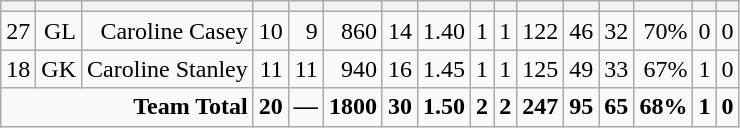<table class="wikitable sortable" style="text-align:right;">
<tr>
<th></th>
<th></th>
<th></th>
<th></th>
<th></th>
<th></th>
<th></th>
<th></th>
<th></th>
<th></th>
<th></th>
<th></th>
<th></th>
<th></th>
<th></th>
<th></th>
</tr>
<tr>
<td>27</td>
<td>GL</td>
<td>Caroline Casey</td>
<td>10</td>
<td>9</td>
<td>860</td>
<td>14</td>
<td>1.40</td>
<td>1</td>
<td>1</td>
<td>122</td>
<td>46</td>
<td>32</td>
<td>70%</td>
<td>0</td>
<td>0</td>
</tr>
<tr>
<td>18</td>
<td>GK</td>
<td>Caroline Stanley</td>
<td>11</td>
<td>11</td>
<td>940</td>
<td>16</td>
<td>1.45</td>
<td>1</td>
<td>1</td>
<td>125</td>
<td>49</td>
<td>33</td>
<td>67%</td>
<td>1</td>
<td>0</td>
</tr>
<tr class=sortbottom style="font-weight:bold;">
<td colspan=3>Team Total</td>
<td>20</td>
<td>—</td>
<td>1800</td>
<td>30</td>
<td>1.50</td>
<td>2</td>
<td>2</td>
<td>247</td>
<td>95</td>
<td>65</td>
<td>68%</td>
<td>1</td>
<td>0</td>
</tr>
</table>
